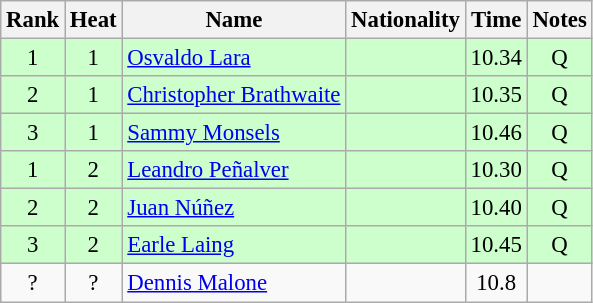<table class="wikitable sortable" style="text-align:center; font-size:95%">
<tr>
<th>Rank</th>
<th>Heat</th>
<th>Name</th>
<th>Nationality</th>
<th>Time</th>
<th>Notes</th>
</tr>
<tr bgcolor=ccffcc>
<td>1</td>
<td>1</td>
<td align=left><a href='#'>Osvaldo Lara</a></td>
<td align=left></td>
<td>10.34</td>
<td>Q</td>
</tr>
<tr bgcolor=ccffcc>
<td>2</td>
<td>1</td>
<td align=left><a href='#'>Christopher Brathwaite</a></td>
<td align=left></td>
<td>10.35</td>
<td>Q</td>
</tr>
<tr bgcolor=ccffcc>
<td>3</td>
<td>1</td>
<td align=left><a href='#'>Sammy Monsels</a></td>
<td align=left></td>
<td>10.46</td>
<td>Q</td>
</tr>
<tr bgcolor=ccffcc>
<td>1</td>
<td>2</td>
<td align=left><a href='#'>Leandro Peñalver</a></td>
<td align=left></td>
<td>10.30</td>
<td>Q</td>
</tr>
<tr bgcolor=ccffcc>
<td>2</td>
<td>2</td>
<td align=left><a href='#'>Juan Núñez</a></td>
<td align=left></td>
<td>10.40</td>
<td>Q</td>
</tr>
<tr bgcolor=ccffcc>
<td>3</td>
<td>2</td>
<td align=left><a href='#'>Earle Laing</a></td>
<td align=left></td>
<td>10.45</td>
<td>Q</td>
</tr>
<tr>
<td>?</td>
<td>?</td>
<td align=left><a href='#'>Dennis Malone</a></td>
<td align=left></td>
<td>10.8</td>
<td></td>
</tr>
</table>
